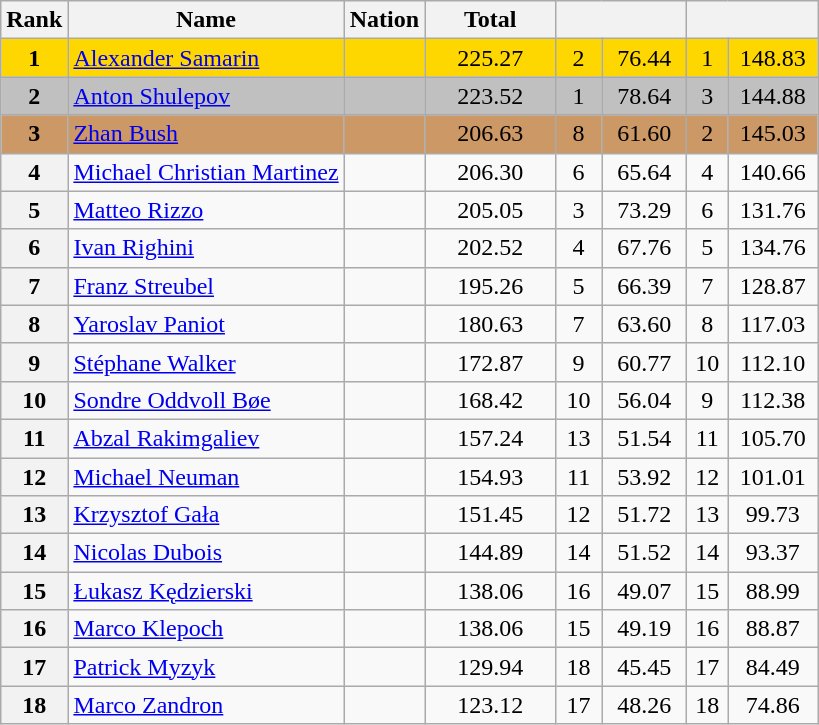<table class="wikitable sortable">
<tr>
<th>Rank</th>
<th>Name</th>
<th>Nation</th>
<th width="80px">Total</th>
<th colspan="2" width="80px"></th>
<th colspan="2" width="80px"></th>
</tr>
<tr bgcolor="gold">
<td align="center"><strong>1</strong></td>
<td><a href='#'>Alexander Samarin</a></td>
<td></td>
<td align="center">225.27</td>
<td align="center">2</td>
<td align="center">76.44</td>
<td align="center">1</td>
<td align="center">148.83</td>
</tr>
<tr bgcolor="silver">
<td align="center"><strong>2</strong></td>
<td><a href='#'>Anton Shulepov</a></td>
<td></td>
<td align="center">223.52</td>
<td align="center">1</td>
<td align="center">78.64</td>
<td align="center">3</td>
<td align="center">144.88</td>
</tr>
<tr bgcolor="cc9966">
<td align="center"><strong>3</strong></td>
<td><a href='#'>Zhan Bush</a></td>
<td></td>
<td align="center">206.63</td>
<td align="center">8</td>
<td align="center">61.60</td>
<td align="center">2</td>
<td align="center">145.03</td>
</tr>
<tr>
<th>4</th>
<td><a href='#'>Michael Christian Martinez</a></td>
<td></td>
<td align="center">206.30</td>
<td align="center">6</td>
<td align="center">65.64</td>
<td align="center">4</td>
<td align="center">140.66</td>
</tr>
<tr>
<th>5</th>
<td><a href='#'>Matteo Rizzo</a></td>
<td></td>
<td align="center">205.05</td>
<td align="center">3</td>
<td align="center">73.29</td>
<td align="center">6</td>
<td align="center">131.76</td>
</tr>
<tr>
<th>6</th>
<td><a href='#'>Ivan Righini</a></td>
<td></td>
<td align="center">202.52</td>
<td align="center">4</td>
<td align="center">67.76</td>
<td align="center">5</td>
<td align="center">134.76</td>
</tr>
<tr>
<th>7</th>
<td><a href='#'>Franz Streubel</a></td>
<td></td>
<td align="center">195.26</td>
<td align="center">5</td>
<td align="center">66.39</td>
<td align="center">7</td>
<td align="center">128.87</td>
</tr>
<tr>
<th>8</th>
<td><a href='#'>Yaroslav Paniot</a></td>
<td></td>
<td align="center">180.63</td>
<td align="center">7</td>
<td align="center">63.60</td>
<td align="center">8</td>
<td align="center">117.03</td>
</tr>
<tr>
<th>9</th>
<td><a href='#'>Stéphane Walker</a></td>
<td></td>
<td align="center">172.87</td>
<td align="center">9</td>
<td align="center">60.77</td>
<td align="center">10</td>
<td align="center">112.10</td>
</tr>
<tr>
<th>10</th>
<td><a href='#'>Sondre Oddvoll Bøe</a></td>
<td></td>
<td align="center">168.42</td>
<td align="center">10</td>
<td align="center">56.04</td>
<td align="center">9</td>
<td align="center">112.38</td>
</tr>
<tr>
<th>11</th>
<td><a href='#'>Abzal Rakimgaliev</a></td>
<td></td>
<td align="center">157.24</td>
<td align="center">13</td>
<td align="center">51.54</td>
<td align="center">11</td>
<td align="center">105.70</td>
</tr>
<tr>
<th>12</th>
<td><a href='#'>Michael Neuman</a></td>
<td></td>
<td align="center">154.93</td>
<td align="center">11</td>
<td align="center">53.92</td>
<td align="center">12</td>
<td align="center">101.01</td>
</tr>
<tr>
<th>13</th>
<td><a href='#'>Krzysztof Gała</a></td>
<td></td>
<td align="center">151.45</td>
<td align="center">12</td>
<td align="center">51.72</td>
<td align="center">13</td>
<td align="center">99.73</td>
</tr>
<tr>
<th>14</th>
<td><a href='#'>Nicolas Dubois</a></td>
<td></td>
<td align="center">144.89</td>
<td align="center">14</td>
<td align="center">51.52</td>
<td align="center">14</td>
<td align="center">93.37</td>
</tr>
<tr>
<th>15</th>
<td><a href='#'>Łukasz Kędzierski</a></td>
<td></td>
<td align="center">138.06</td>
<td align="center">16</td>
<td align="center">49.07</td>
<td align="center">15</td>
<td align="center">88.99</td>
</tr>
<tr>
<th>16</th>
<td><a href='#'>Marco Klepoch</a></td>
<td></td>
<td align="center">138.06</td>
<td align="center">15</td>
<td align="center">49.19</td>
<td align="center">16</td>
<td align="center">88.87</td>
</tr>
<tr>
<th>17</th>
<td><a href='#'>Patrick Myzyk</a></td>
<td></td>
<td align="center">129.94</td>
<td align="center">18</td>
<td align="center">45.45</td>
<td align="center">17</td>
<td align="center">84.49</td>
</tr>
<tr>
<th>18</th>
<td><a href='#'>Marco Zandron</a></td>
<td></td>
<td align="center">123.12</td>
<td align="center">17</td>
<td align="center">48.26</td>
<td align="center">18</td>
<td align="center">74.86</td>
</tr>
</table>
